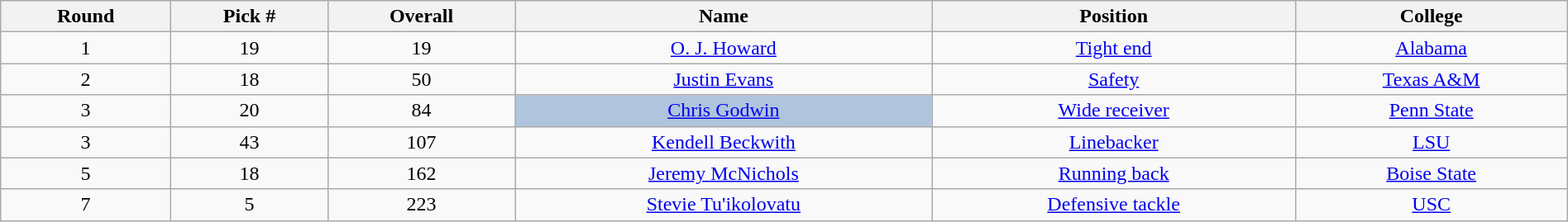<table class="wikitable sortable sortable" style="width: 100%; text-align:center">
<tr>
<th>Round</th>
<th>Pick #</th>
<th>Overall</th>
<th>Name</th>
<th>Position</th>
<th>College</th>
</tr>
<tr>
<td>1</td>
<td>19</td>
<td>19</td>
<td><a href='#'>O. J. Howard</a></td>
<td><a href='#'>Tight end</a></td>
<td><a href='#'>Alabama</a></td>
</tr>
<tr>
<td>2</td>
<td>18</td>
<td>50</td>
<td><a href='#'>Justin Evans</a></td>
<td><a href='#'>Safety</a></td>
<td><a href='#'>Texas A&M</a></td>
</tr>
<tr>
<td>3</td>
<td>20</td>
<td>84</td>
<td bgcolor=lightsteelblue><a href='#'>Chris Godwin</a></td>
<td><a href='#'>Wide receiver</a></td>
<td><a href='#'>Penn State</a></td>
</tr>
<tr>
<td>3</td>
<td>43</td>
<td>107</td>
<td><a href='#'>Kendell Beckwith</a></td>
<td><a href='#'>Linebacker</a></td>
<td><a href='#'>LSU</a></td>
</tr>
<tr>
<td>5</td>
<td>18</td>
<td>162</td>
<td><a href='#'>Jeremy McNichols</a></td>
<td><a href='#'>Running back</a></td>
<td><a href='#'>Boise State</a></td>
</tr>
<tr>
<td>7</td>
<td>5</td>
<td>223</td>
<td><a href='#'>Stevie Tu'ikolovatu</a></td>
<td><a href='#'>Defensive tackle</a></td>
<td><a href='#'>USC</a></td>
</tr>
</table>
